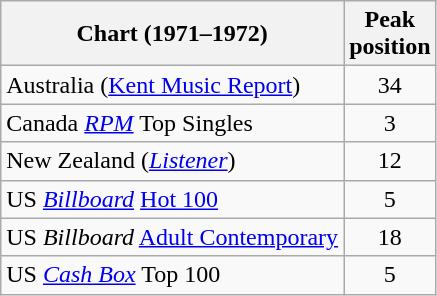<table class="wikitable sortable">
<tr>
<th>Chart (1971–1972)</th>
<th>Peak<br>position</th>
</tr>
<tr>
<td>Australia (<a href='#'>Kent Music Report</a>)</td>
<td style="text-align:center;">34</td>
</tr>
<tr>
<td>Canada <em><a href='#'>RPM</a></em> Top Singles</td>
<td style="text-align:center;">3</td>
</tr>
<tr>
<td>New Zealand (<em><a href='#'>Listener</a></em>)</td>
<td style="text-align:center;">12</td>
</tr>
<tr>
<td>US <em><a href='#'>Billboard</a></em> <a href='#'>Hot 100</a></td>
<td style="text-align:center;">5</td>
</tr>
<tr>
<td>US <em>Billboard</em> <a href='#'>Adult Contemporary</a></td>
<td style="text-align:center;">18</td>
</tr>
<tr>
<td>US <a href='#'><em>Cash Box</em></a> Top 100</td>
<td align="center">5</td>
</tr>
</table>
